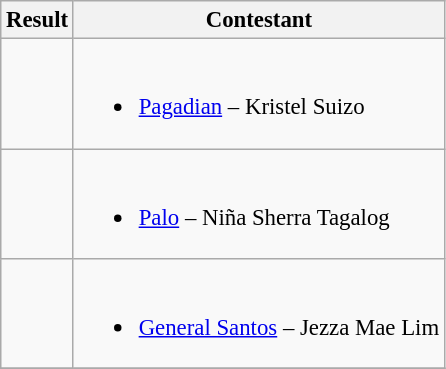<table class="wikitable sortable" style="font-size: 95%;">
<tr>
<th>Result</th>
<th>Contestant</th>
</tr>
<tr>
<td></td>
<td><br><ul><li><a href='#'>Pagadian</a> – Kristel Suizo</li></ul></td>
</tr>
<tr>
<td></td>
<td><br><ul><li><a href='#'>Palo</a> – Niña Sherra Tagalog</li></ul></td>
</tr>
<tr>
<td></td>
<td><br><ul><li><a href='#'>General Santos</a> – Jezza Mae Lim</li></ul></td>
</tr>
<tr>
</tr>
</table>
